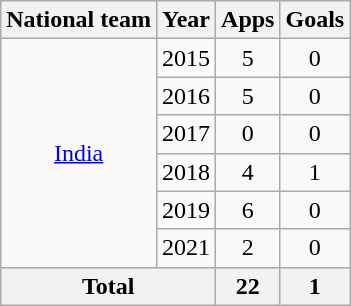<table class="wikitable" style="text-align: center;">
<tr>
<th>National team</th>
<th>Year</th>
<th>Apps</th>
<th>Goals</th>
</tr>
<tr>
<td rowspan="6"><a href='#'>India</a></td>
<td>2015</td>
<td>5</td>
<td>0</td>
</tr>
<tr>
<td>2016</td>
<td>5</td>
<td>0</td>
</tr>
<tr>
<td>2017</td>
<td>0</td>
<td>0</td>
</tr>
<tr>
<td>2018</td>
<td>4</td>
<td>1</td>
</tr>
<tr>
<td>2019</td>
<td>6</td>
<td>0</td>
</tr>
<tr>
<td>2021</td>
<td>2</td>
<td>0</td>
</tr>
<tr>
<th colspan="2">Total</th>
<th>22</th>
<th>1</th>
</tr>
</table>
